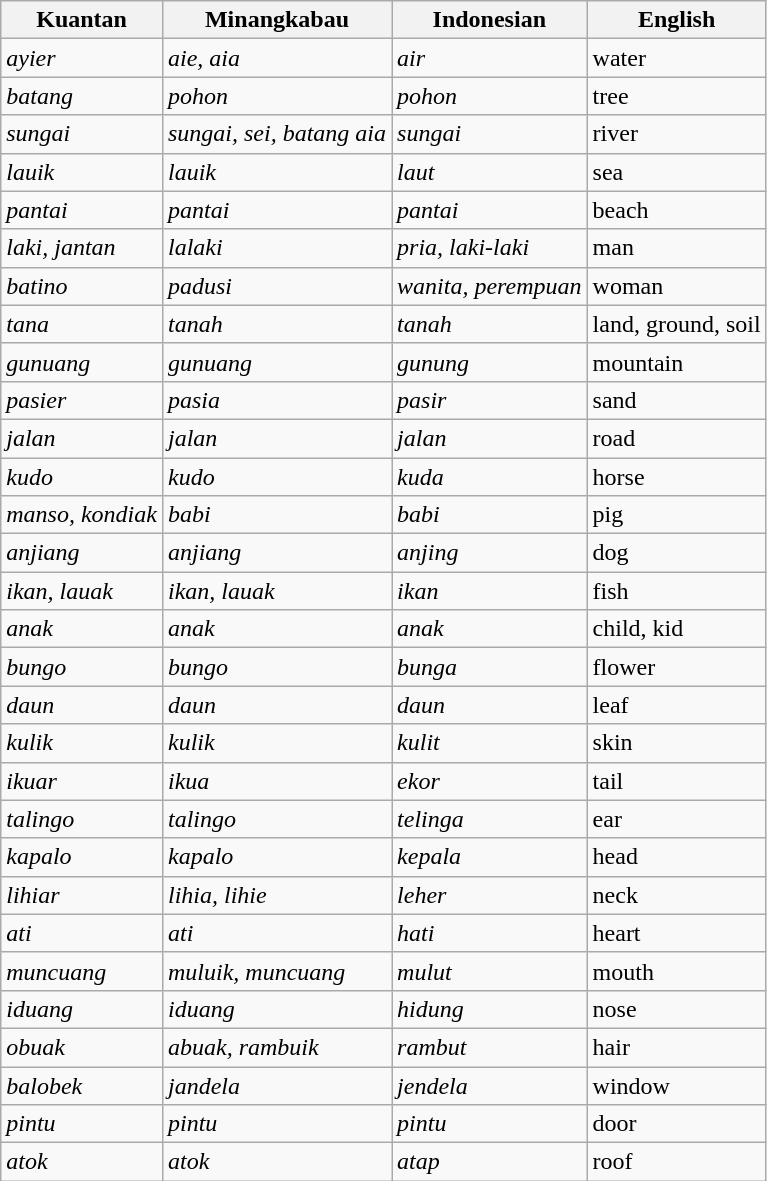<table class="wikitable">
<tr>
<th>Kuantan</th>
<th>Minangkabau</th>
<th>Indonesian</th>
<th>English</th>
</tr>
<tr>
<td><em>ayier</em></td>
<td><em>aie, aia</em></td>
<td><em>air</em></td>
<td>water</td>
</tr>
<tr>
<td><em>batang</em></td>
<td><em>pohon</em></td>
<td><em>pohon</em></td>
<td>tree</td>
</tr>
<tr>
<td><em>sungai</em></td>
<td><em>sungai, sei, batang aia</em></td>
<td><em>sungai</em></td>
<td>river</td>
</tr>
<tr>
<td><em>lauik</em></td>
<td><em>lauik</em></td>
<td><em>laut</em></td>
<td>sea</td>
</tr>
<tr>
<td><em>pantai</em></td>
<td><em>pantai</em></td>
<td><em>pantai</em></td>
<td>beach</td>
</tr>
<tr>
<td><em>laki, jantan</em></td>
<td><em>lalaki</em></td>
<td><em>pria, laki-laki</em></td>
<td>man</td>
</tr>
<tr>
<td><em>batino</em></td>
<td><em>padusi</em></td>
<td><em>wanita, perempuan</em></td>
<td>woman</td>
</tr>
<tr>
<td><em>tana</em></td>
<td><em>tanah</em></td>
<td><em>tanah</em></td>
<td>land, ground, soil</td>
</tr>
<tr>
<td><em>gunuang</em></td>
<td><em>gunuang</em></td>
<td><em>gunung</em></td>
<td>mountain</td>
</tr>
<tr>
<td><em>pasier</em></td>
<td><em>pasia</em></td>
<td><em>pasir</em></td>
<td>sand</td>
</tr>
<tr>
<td><em>jalan</em></td>
<td><em>jalan</em></td>
<td><em>jalan</em></td>
<td>road</td>
</tr>
<tr>
<td><em>kudo</em></td>
<td><em>kudo</em></td>
<td><em>kuda</em></td>
<td>horse</td>
</tr>
<tr>
<td><em>manso, kondiak</em></td>
<td><em>babi</em></td>
<td><em>babi</em></td>
<td>pig</td>
</tr>
<tr>
<td><em>anjiang</em></td>
<td><em>anjiang</em></td>
<td><em>anjing</em></td>
<td>dog</td>
</tr>
<tr>
<td><em>ikan, lauak</em></td>
<td><em>ikan, lauak</em></td>
<td><em>ikan</em></td>
<td>fish</td>
</tr>
<tr>
<td><em>anak</em></td>
<td><em>anak</em></td>
<td><em>anak</em></td>
<td>child, kid</td>
</tr>
<tr>
<td><em>bungo</em></td>
<td><em>bungo</em></td>
<td><em>bunga</em></td>
<td>flower</td>
</tr>
<tr>
<td><em>daun</em></td>
<td><em>daun</em></td>
<td><em>daun</em></td>
<td>leaf</td>
</tr>
<tr>
<td><em>kulik</em></td>
<td><em>kulik</em></td>
<td><em>kulit</em></td>
<td>skin</td>
</tr>
<tr>
<td><em>ikuar</em></td>
<td><em>ikua</em></td>
<td><em>ekor</em></td>
<td>tail</td>
</tr>
<tr>
<td><em>talingo</em></td>
<td><em>talingo</em></td>
<td><em>telinga</em></td>
<td>ear</td>
</tr>
<tr>
<td><em>kapalo</em></td>
<td><em>kapalo</em></td>
<td><em>kepala</em></td>
<td>head</td>
</tr>
<tr>
<td><em>lihiar</em></td>
<td><em>lihia, lihie</em></td>
<td><em>leher</em></td>
<td>neck</td>
</tr>
<tr>
<td><em>ati</em></td>
<td><em>ati</em></td>
<td><em>hati</em></td>
<td>heart</td>
</tr>
<tr>
<td><em>muncuang</em></td>
<td><em>muluik, muncuang</em></td>
<td><em>mulut</em></td>
<td>mouth</td>
</tr>
<tr>
<td><em>iduang</em></td>
<td><em>iduang</em></td>
<td><em>hidung</em></td>
<td>nose</td>
</tr>
<tr>
<td><em>obuak</em></td>
<td><em>abuak, rambuik</em></td>
<td><em>rambut</em></td>
<td>hair</td>
</tr>
<tr>
<td><em>balobek</em></td>
<td><em>jandela</em></td>
<td><em>jendela</em></td>
<td>window</td>
</tr>
<tr>
<td><em>pintu</em></td>
<td><em>pintu</em></td>
<td><em>pintu</em></td>
<td>door</td>
</tr>
<tr>
<td><em>atok</em></td>
<td><em>atok</em></td>
<td><em>atap</em></td>
<td>roof</td>
</tr>
</table>
